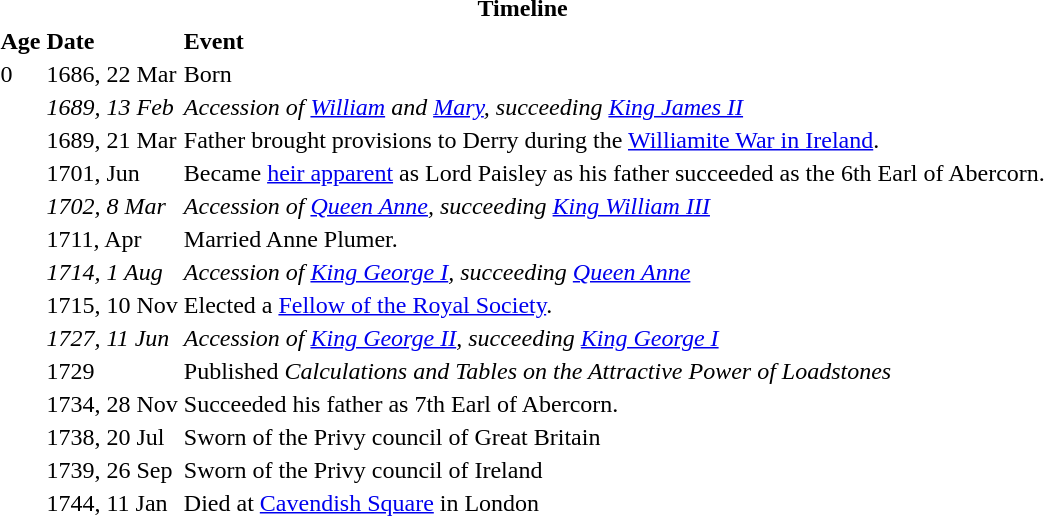<table>
<tr>
<th colspan=3>Timeline</th>
</tr>
<tr>
<th align="left">Age</th>
<th align="left">Date</th>
<th align="left">Event</th>
</tr>
<tr>
<td>0</td>
<td>1686, 22 Mar</td>
<td>Born</td>
</tr>
<tr>
<td></td>
<td><em>1689, 13 Feb</em></td>
<td><em>Accession of <a href='#'>William</a> and <a href='#'>Mary</a>, succeeding <a href='#'>King James II</a></em></td>
</tr>
<tr>
<td></td>
<td>1689, 21 Mar</td>
<td>Father brought provisions to Derry during the <a href='#'>Williamite War in Ireland</a>.</td>
</tr>
<tr>
<td></td>
<td>1701, Jun</td>
<td>Became <a href='#'>heir apparent</a> as Lord Paisley as his father succeeded as the 6th Earl of Abercorn.</td>
</tr>
<tr>
<td></td>
<td><em>1702, 8 Mar</em></td>
<td><em>Accession of <a href='#'>Queen Anne</a>, succeeding <a href='#'>King William III</a></em></td>
</tr>
<tr>
<td></td>
<td>1711, Apr</td>
<td>Married Anne Plumer.</td>
</tr>
<tr>
<td></td>
<td><em>1714, 1 Aug</em></td>
<td><em>Accession of <a href='#'>King George I</a>, succeeding <a href='#'> Queen Anne</a></em></td>
</tr>
<tr>
<td></td>
<td>1715, 10 Nov</td>
<td>Elected a <a href='#'>Fellow of the Royal Society</a>.</td>
</tr>
<tr>
<td></td>
<td><em>1727, 11 Jun</em></td>
<td><em>Accession of <a href='#'>King George II</a>, succeeding <a href='#'>King George I</a></em></td>
</tr>
<tr>
<td></td>
<td>1729</td>
<td>Published <em>Calculations and Tables on the Attractive Power of Loadstones</em></td>
</tr>
<tr>
<td></td>
<td>1734, 28 Nov</td>
<td>Succeeded his father as 7th Earl of Abercorn.</td>
</tr>
<tr>
<td></td>
<td>1738, 20 Jul</td>
<td>Sworn of the Privy council of Great Britain</td>
</tr>
<tr>
<td></td>
<td>1739, 26 Sep</td>
<td>Sworn of the Privy council of Ireland</td>
</tr>
<tr>
<td></td>
<td>1744, 11 Jan</td>
<td>Died at <a href='#'>Cavendish Square</a> in London</td>
</tr>
</table>
